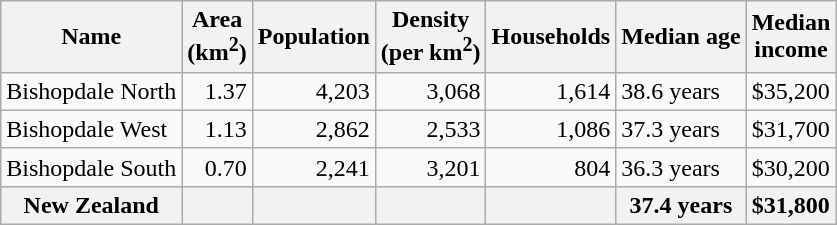<table class="wikitable">
<tr>
<th>Name</th>
<th>Area<br>(km<sup>2</sup>)</th>
<th>Population</th>
<th>Density<br>(per km<sup>2</sup>)</th>
<th>Households</th>
<th>Median age</th>
<th>Median<br>income</th>
</tr>
<tr>
<td>Bishopdale North</td>
<td style="text-align:right;">1.37</td>
<td style="text-align:right;">4,203</td>
<td style="text-align:right;">3,068</td>
<td style="text-align:right;">1,614</td>
<td>38.6 years</td>
<td>$35,200</td>
</tr>
<tr>
<td>Bishopdale West</td>
<td style="text-align:right;">1.13</td>
<td style="text-align:right;">2,862</td>
<td style="text-align:right;">2,533</td>
<td style="text-align:right;">1,086</td>
<td>37.3 years</td>
<td>$31,700</td>
</tr>
<tr>
<td>Bishopdale South</td>
<td style="text-align:right;">0.70</td>
<td style="text-align:right;">2,241</td>
<td style="text-align:right;">3,201</td>
<td style="text-align:right;">804</td>
<td>36.3 years</td>
<td>$30,200</td>
</tr>
<tr>
<th>New Zealand</th>
<th></th>
<th></th>
<th></th>
<th></th>
<th>37.4 years</th>
<th style="text-align:left;">$31,800</th>
</tr>
</table>
